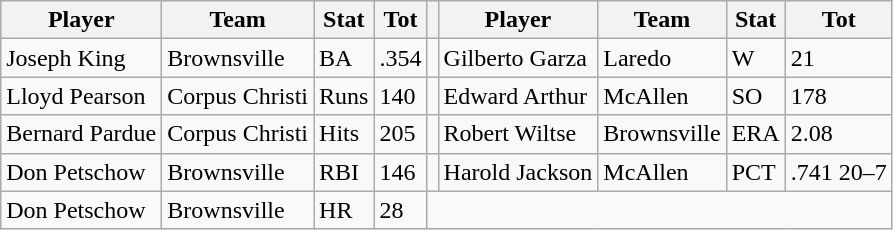<table class="wikitable">
<tr>
<th>Player</th>
<th>Team</th>
<th>Stat</th>
<th>Tot</th>
<th></th>
<th>Player</th>
<th>Team</th>
<th>Stat</th>
<th>Tot</th>
</tr>
<tr>
<td>Joseph King</td>
<td>Brownsville</td>
<td>BA</td>
<td>.354</td>
<td></td>
<td>Gilberto Garza</td>
<td>Laredo</td>
<td>W</td>
<td>21</td>
</tr>
<tr>
<td>Lloyd Pearson</td>
<td>Corpus Christi</td>
<td>Runs</td>
<td>140</td>
<td></td>
<td>Edward Arthur</td>
<td>McAllen</td>
<td>SO</td>
<td>178</td>
</tr>
<tr>
<td>Bernard Pardue</td>
<td>Corpus Christi</td>
<td>Hits</td>
<td>205</td>
<td></td>
<td>Robert Wiltse</td>
<td>Brownsville</td>
<td>ERA</td>
<td>2.08</td>
</tr>
<tr>
<td>Don Petschow</td>
<td>Brownsville</td>
<td>RBI</td>
<td>146</td>
<td></td>
<td>Harold Jackson</td>
<td>McAllen</td>
<td>PCT</td>
<td>.741 20–7</td>
</tr>
<tr>
<td>Don Petschow</td>
<td>Brownsville</td>
<td>HR</td>
<td>28</td>
</tr>
</table>
